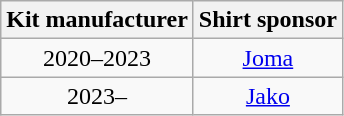<table class="wikitable" style="text-align: center">
<tr>
<th>Kit manufacturer</th>
<th>Shirt sponsor</th>
</tr>
<tr>
<td>2020–2023</td>
<td><a href='#'>Joma</a></td>
</tr>
<tr>
<td>2023–</td>
<td><a href='#'>Jako</a></td>
</tr>
</table>
